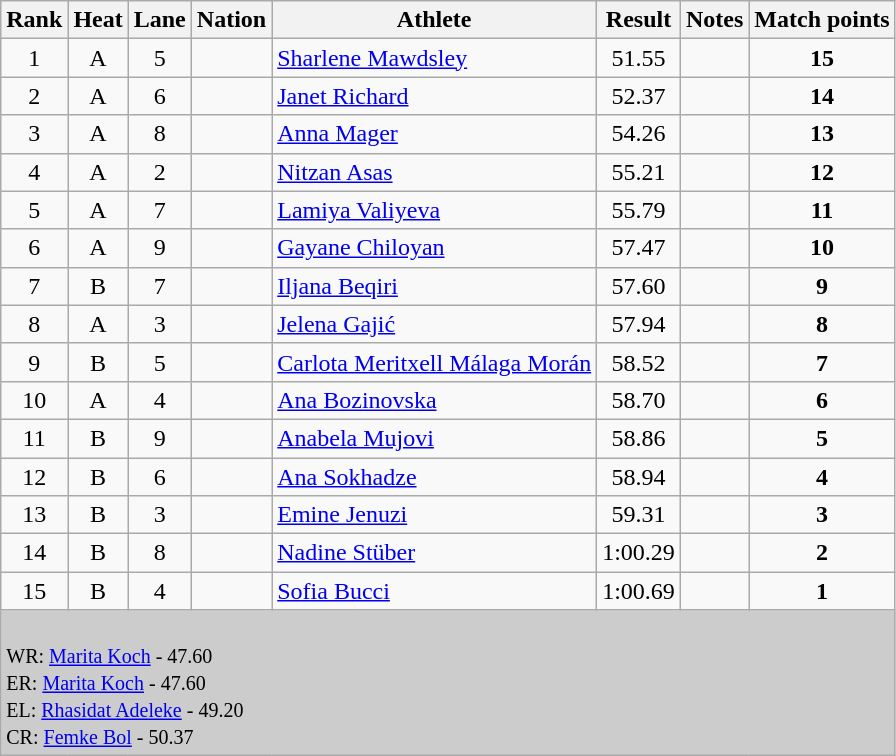<table class="wikitable sortable" style="text-align:left;">
<tr>
<th>Rank</th>
<th>Heat</th>
<th>Lane</th>
<th>Nation</th>
<th>Athlete</th>
<th>Result</th>
<th>Notes</th>
<th>Match points</th>
</tr>
<tr>
<td align=center>1</td>
<td align=center>A</td>
<td align=center>5</td>
<td></td>
<td><a href='#'>Sharlene Mawdsley</a></td>
<td align=center>51.55</td>
<td></td>
<td align=center><strong>15</strong></td>
</tr>
<tr>
<td align=center>2</td>
<td align=center>A</td>
<td align=center>6</td>
<td></td>
<td><a href='#'>Janet Richard</a></td>
<td align=center>52.37</td>
<td align=center></td>
<td align=center><strong>14</strong></td>
</tr>
<tr>
<td align=center>3</td>
<td align=center>A</td>
<td align=center>8</td>
<td></td>
<td><a href='#'>Anna Mager</a></td>
<td align=center>54.26</td>
<td align=center></td>
<td align=center><strong>13</strong></td>
</tr>
<tr>
<td align=center>4</td>
<td align=center>A</td>
<td align=center>2</td>
<td></td>
<td><a href='#'>Nitzan Asas</a></td>
<td align=center>55.21</td>
<td align=center></td>
<td align=center><strong>12</strong></td>
</tr>
<tr>
<td align=center>5</td>
<td align=center>A</td>
<td align=center>7</td>
<td></td>
<td><a href='#'>Lamiya Valiyeva</a></td>
<td align=center>55.79</td>
<td></td>
<td align=center><strong>11</strong></td>
</tr>
<tr>
<td align=center>6</td>
<td align=center>A</td>
<td align=center>9</td>
<td></td>
<td><a href='#'>Gayane Chiloyan</a></td>
<td align=center>57.47</td>
<td align=center></td>
<td align=center><strong>10</strong></td>
</tr>
<tr>
<td align=center>7</td>
<td align=center>B</td>
<td align=center>7</td>
<td></td>
<td><a href='#'>Iljana Beqiri</a></td>
<td align=center>57.60</td>
<td align=center></td>
<td align=center><strong>9</strong></td>
</tr>
<tr>
<td align=center>8</td>
<td align=center>A</td>
<td align=center>3</td>
<td></td>
<td><a href='#'>Jelena Gajić</a></td>
<td align=center>57.94</td>
<td align=center></td>
<td align=center><strong>8</strong></td>
</tr>
<tr>
<td align=center>9</td>
<td align=center>B</td>
<td align=center>5</td>
<td></td>
<td><a href='#'>Carlota Meritxell Málaga Morán</a></td>
<td align=center>58.52</td>
<td align=center></td>
<td align=center><strong>7</strong></td>
</tr>
<tr>
<td align=center>10</td>
<td align=center>A</td>
<td align=center>4</td>
<td></td>
<td><a href='#'>Ana Bozinovska</a></td>
<td align=center>58.70</td>
<td align=center></td>
<td align=center><strong>6</strong></td>
</tr>
<tr>
<td align=center>11</td>
<td align=center>B</td>
<td align=center>9</td>
<td></td>
<td><a href='#'>Anabela Mujovi</a></td>
<td align=center>58.86</td>
<td align=center></td>
<td align=center><strong>5</strong></td>
</tr>
<tr>
<td align=center>12</td>
<td align=center>B</td>
<td align=center>6</td>
<td></td>
<td><a href='#'>Ana Sokhadze</a></td>
<td align=center>58.94</td>
<td align=center></td>
<td align=center><strong>4</strong></td>
</tr>
<tr>
<td align=center>13</td>
<td align=center>B</td>
<td align=center>3</td>
<td></td>
<td><a href='#'>Emine Jenuzi</a></td>
<td align=center>59.31</td>
<td align=center></td>
<td align=center><strong>3</strong></td>
</tr>
<tr>
<td align=center>14</td>
<td align=center>B</td>
<td align=center>8</td>
<td></td>
<td><a href='#'>Nadine Stüber</a></td>
<td align=center>1:00.29</td>
<td></td>
<td align=center><strong>2</strong></td>
</tr>
<tr>
<td align=center>15</td>
<td align=center>B</td>
<td align=center>4</td>
<td></td>
<td><a href='#'>Sofia Bucci</a></td>
<td align=center>1:00.69</td>
<td align=center></td>
<td align=center><strong>1</strong></td>
</tr>
<tr>
<td colspan="8" bgcolor="#cccccc"><br>
<small>WR:   <a href='#'>Marita Koch</a> - 47.60<br>ER:  <a href='#'>Marita Koch</a> - 47.60<br></small>
<small>EL:   <a href='#'>Rhasidat Adeleke</a> - 49.20<br>CR:  <a href='#'>Femke Bol</a> - 50.37</small></td>
</tr>
</table>
